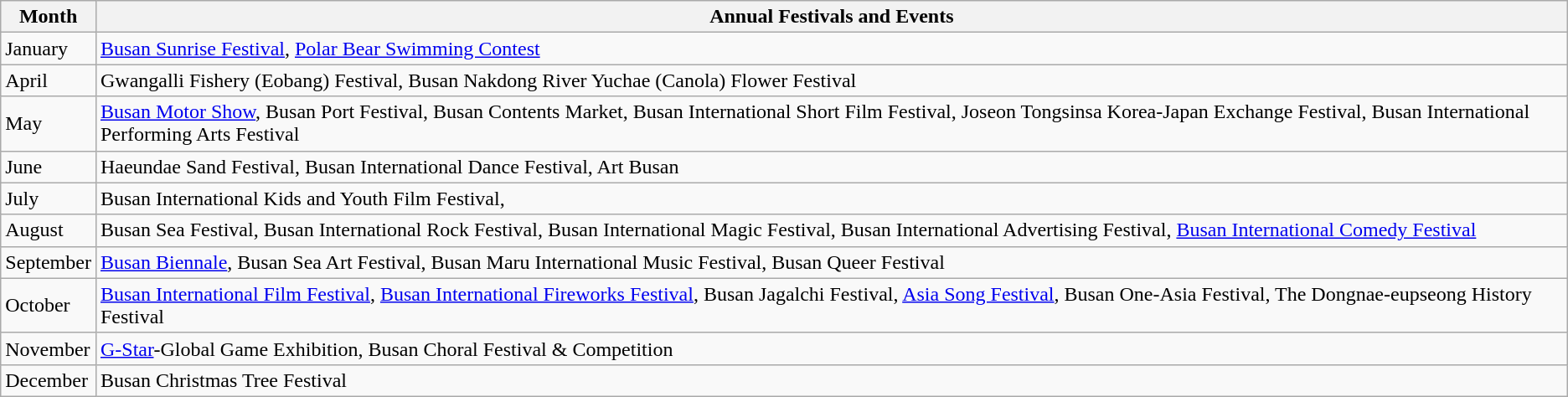<table class="wikitable">
<tr>
<th>Month</th>
<th>Annual Festivals and Events</th>
</tr>
<tr>
<td>January</td>
<td><a href='#'>Busan Sunrise Festival</a>, <a href='#'>Polar Bear Swimming Contest</a></td>
</tr>
<tr>
<td>April</td>
<td>Gwangalli Fishery (Eobang) Festival, Busan Nakdong River Yuchae (Canola) Flower Festival</td>
</tr>
<tr>
<td>May</td>
<td><a href='#'>Busan Motor Show</a>, Busan Port Festival, Busan Contents Market, Busan International Short Film Festival, Joseon Tongsinsa Korea-Japan Exchange Festival, Busan International Performing Arts Festival</td>
</tr>
<tr>
<td>June</td>
<td>Haeundae Sand Festival, Busan International Dance Festival, Art Busan</td>
</tr>
<tr>
<td>July</td>
<td>Busan International Kids and Youth Film Festival,</td>
</tr>
<tr>
<td>August</td>
<td>Busan Sea Festival, Busan International Rock Festival, Busan International Magic Festival, Busan International Advertising Festival, <a href='#'>Busan International Comedy Festival</a></td>
</tr>
<tr>
<td>September</td>
<td><a href='#'>Busan Biennale</a>, Busan Sea Art Festival, Busan Maru International Music Festival, Busan Queer Festival</td>
</tr>
<tr>
<td>October</td>
<td><a href='#'>Busan International Film Festival</a>, <a href='#'>Busan International Fireworks Festival</a>, Busan Jagalchi Festival, <a href='#'>Asia Song Festival</a>, Busan One-Asia Festival, The Dongnae-eupseong History Festival</td>
</tr>
<tr>
<td>November</td>
<td><a href='#'>G-Star</a>-Global Game Exhibition, Busan Choral Festival & Competition</td>
</tr>
<tr>
<td>December</td>
<td>Busan Christmas Tree Festival</td>
</tr>
</table>
